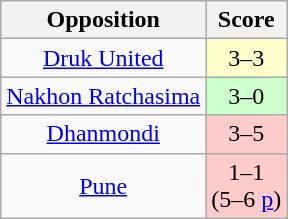<table class="wikitable" style="text-align:center">
<tr>
<th>Opposition</th>
<th>Score</th>
</tr>
<tr>
<td> <a href='#'>Druk United</a></td>
<td style="background-color:#ffffcc;">3–3</td>
</tr>
<tr>
<td> <a href='#'>Nakhon Ratchasima</a></td>
<td style="background-color:#ccffcc;">3–0</td>
</tr>
<tr>
<td> <a href='#'>Dhanmondi</a></td>
<td style="background-color:#ffcccc;">3–5</td>
</tr>
<tr>
<td> <a href='#'>Pune</a></td>
<td style="background-color:#ffcccc;">1–1 <br>(5–6 <a href='#'>p</a>)</td>
</tr>
</table>
